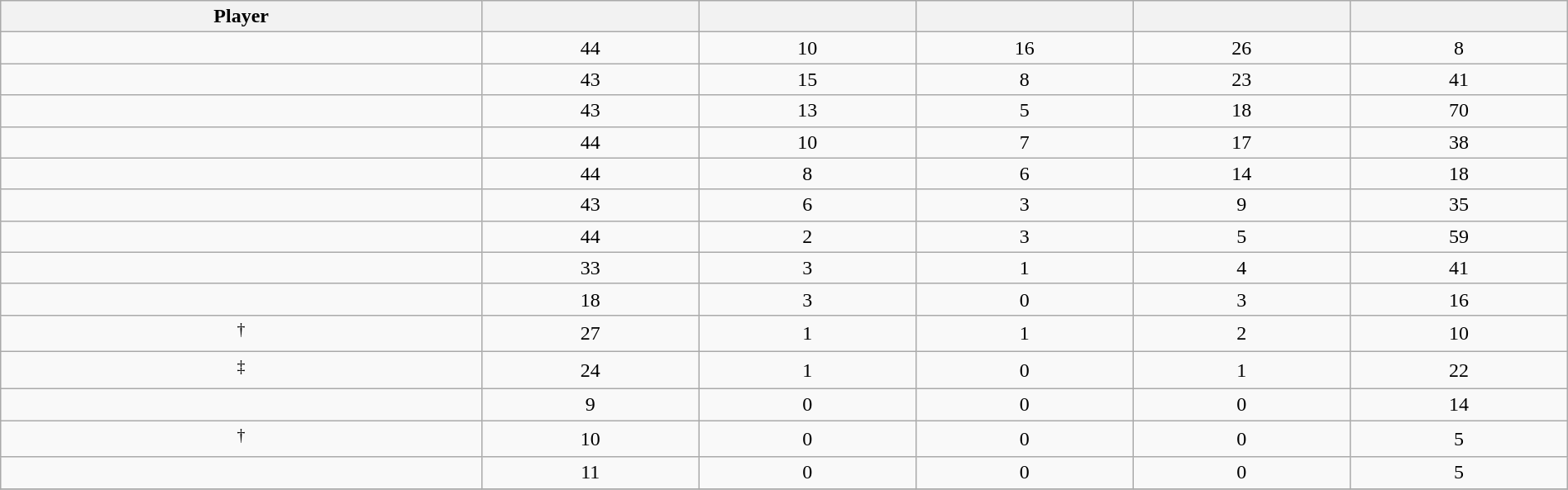<table class="wikitable sortable" style="width:100%;">
<tr align=center>
<th>Player</th>
<th></th>
<th></th>
<th></th>
<th></th>
<th></th>
</tr>
<tr align=center>
<td></td>
<td>44</td>
<td>10</td>
<td>16</td>
<td>26</td>
<td>8</td>
</tr>
<tr align=center>
<td></td>
<td>43</td>
<td>15</td>
<td>8</td>
<td>23</td>
<td>41</td>
</tr>
<tr align=center>
<td></td>
<td>43</td>
<td>13</td>
<td>5</td>
<td>18</td>
<td>70</td>
</tr>
<tr align=center>
<td></td>
<td>44</td>
<td>10</td>
<td>7</td>
<td>17</td>
<td>38</td>
</tr>
<tr align=center>
<td></td>
<td>44</td>
<td>8</td>
<td>6</td>
<td>14</td>
<td>18</td>
</tr>
<tr align=center>
<td></td>
<td>43</td>
<td>6</td>
<td>3</td>
<td>9</td>
<td>35</td>
</tr>
<tr align=center>
<td></td>
<td>44</td>
<td>2</td>
<td>3</td>
<td>5</td>
<td>59</td>
</tr>
<tr align=center>
<td></td>
<td>33</td>
<td>3</td>
<td>1</td>
<td>4</td>
<td>41</td>
</tr>
<tr align=center>
<td></td>
<td>18</td>
<td>3</td>
<td>0</td>
<td>3</td>
<td>16</td>
</tr>
<tr align=center>
<td><sup>†</sup></td>
<td>27</td>
<td>1</td>
<td>1</td>
<td>2</td>
<td>10</td>
</tr>
<tr align=center>
<td><sup>‡</sup></td>
<td>24</td>
<td>1</td>
<td>0</td>
<td>1</td>
<td>22</td>
</tr>
<tr align=center>
<td></td>
<td>9</td>
<td>0</td>
<td>0</td>
<td>0</td>
<td>14</td>
</tr>
<tr align=center>
<td><sup>†</sup></td>
<td>10</td>
<td>0</td>
<td>0</td>
<td>0</td>
<td>5</td>
</tr>
<tr align=center>
<td></td>
<td>11</td>
<td>0</td>
<td>0</td>
<td>0</td>
<td>5</td>
</tr>
<tr>
</tr>
</table>
